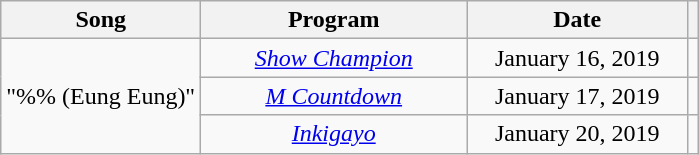<table class="wikitable" style="text-align:center">
<tr>
<th>Song</th>
<th width="170">Program</th>
<th width="140">Date</th>
<th></th>
</tr>
<tr>
<td rowspan="3">"%% (Eung Eung)"</td>
<td><em><a href='#'>Show Champion</a></em></td>
<td>January 16, 2019</td>
<td></td>
</tr>
<tr>
<td><em><a href='#'>M Countdown</a></em></td>
<td>January 17, 2019</td>
<td></td>
</tr>
<tr>
<td><em><a href='#'>Inkigayo</a></em></td>
<td>January 20, 2019</td>
<td></td>
</tr>
</table>
